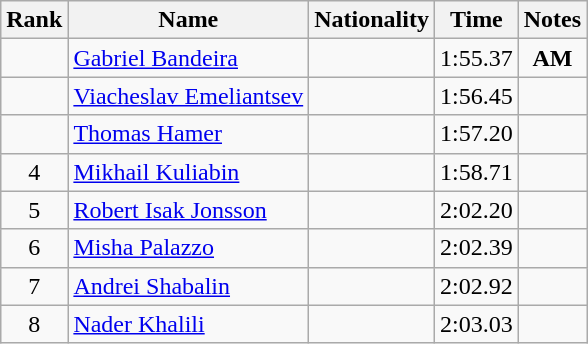<table class="wikitable sortable" style="text-align:center">
<tr>
<th>Rank</th>
<th>Name</th>
<th>Nationality</th>
<th>Time</th>
<th>Notes</th>
</tr>
<tr>
<td></td>
<td align=left><a href='#'>Gabriel Bandeira</a></td>
<td align=left></td>
<td>1:55.37</td>
<td><strong>AM</strong></td>
</tr>
<tr>
<td></td>
<td align=left><a href='#'>Viacheslav Emeliantsev</a></td>
<td align=left></td>
<td>1:56.45</td>
<td></td>
</tr>
<tr>
<td></td>
<td align=left><a href='#'>Thomas Hamer</a></td>
<td align=left></td>
<td>1:57.20</td>
<td></td>
</tr>
<tr>
<td>4</td>
<td align=left><a href='#'>Mikhail Kuliabin</a></td>
<td align=left></td>
<td>1:58.71</td>
<td></td>
</tr>
<tr>
<td>5</td>
<td align=left><a href='#'>Robert Isak Jonsson</a></td>
<td align=left></td>
<td>2:02.20</td>
<td></td>
</tr>
<tr>
<td>6</td>
<td align=left><a href='#'>Misha Palazzo</a></td>
<td align=left></td>
<td>2:02.39</td>
<td></td>
</tr>
<tr>
<td>7</td>
<td align=left><a href='#'>Andrei Shabalin</a></td>
<td align=left></td>
<td>2:02.92</td>
<td></td>
</tr>
<tr>
<td>8</td>
<td align=left><a href='#'>Nader Khalili</a></td>
<td align=left></td>
<td>2:03.03</td>
<td></td>
</tr>
</table>
